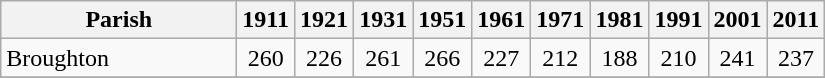<table class="wikitable" style="text-align:center;">
<tr>
<th width="150">Parish<br></th>
<th width="30">1911<br></th>
<th width="30">1921<br></th>
<th width="30">1931<br></th>
<th width="30">1951<br></th>
<th width="30">1961<br></th>
<th width="30">1971<br></th>
<th width="30">1981<br></th>
<th width="30">1991<br></th>
<th width="30">2001<br></th>
<th width="30">2011 <br></th>
</tr>
<tr>
<td align=left>Broughton</td>
<td align="center">260</td>
<td align="center">226</td>
<td align="center">261</td>
<td align="center">266</td>
<td align="center">227</td>
<td align="center">212</td>
<td align="center">188</td>
<td align="center">210</td>
<td align="center">241</td>
<td align="center">237</td>
</tr>
<tr>
</tr>
</table>
